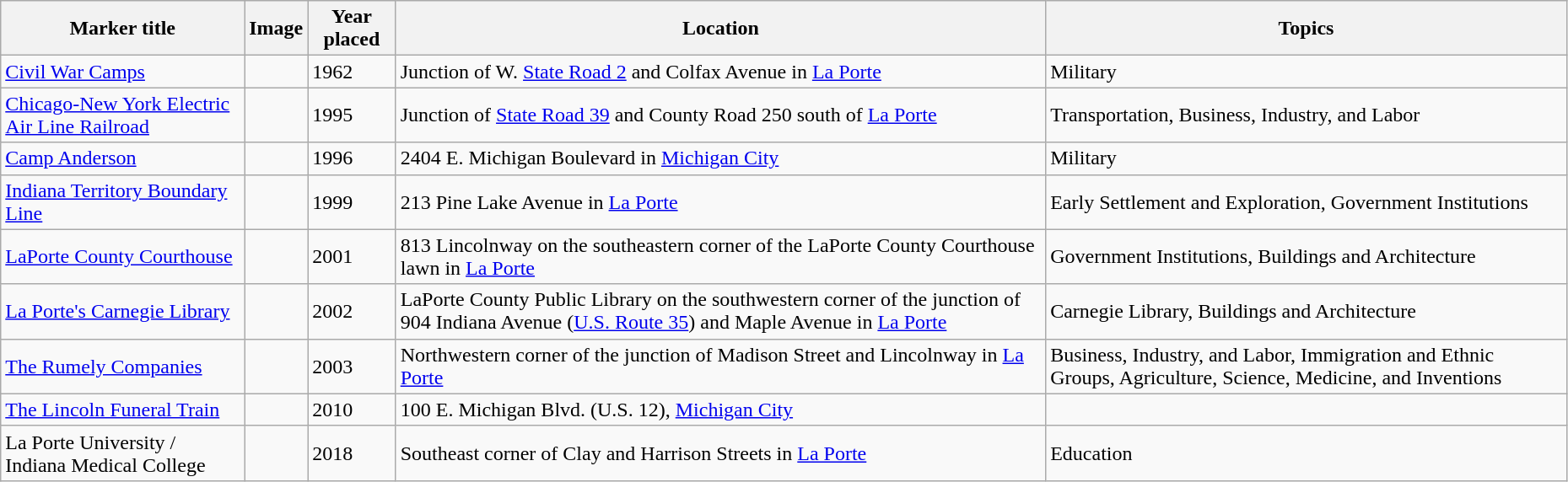<table class="wikitable sortable" style="width:98%">
<tr>
<th>Marker title</th>
<th class="unsortable">Image</th>
<th>Year placed</th>
<th>Location</th>
<th>Topics</th>
</tr>
<tr>
<td><a href='#'>Civil War Camps</a></td>
<td></td>
<td>1962</td>
<td>Junction of W. <a href='#'>State Road 2</a> and Colfax Avenue in <a href='#'>La Porte</a><br><small></small></td>
<td>Military</td>
</tr>
<tr ->
<td><a href='#'>Chicago-New York Electric Air Line Railroad</a></td>
<td></td>
<td>1995</td>
<td>Junction of <a href='#'>State Road 39</a> and County Road 250 south of <a href='#'>La Porte</a><br><small></small></td>
<td>Transportation, Business, Industry, and Labor</td>
</tr>
<tr ->
<td><a href='#'>Camp Anderson</a></td>
<td></td>
<td>1996</td>
<td>2404 E. Michigan Boulevard in <a href='#'>Michigan City</a><br><small></small></td>
<td>Military</td>
</tr>
<tr ->
<td><a href='#'>Indiana Territory Boundary Line</a></td>
<td></td>
<td>1999</td>
<td>213 Pine Lake Avenue in <a href='#'>La Porte</a><br><small></small></td>
<td>Early Settlement and Exploration, Government Institutions</td>
</tr>
<tr ->
<td><a href='#'>LaPorte County Courthouse</a></td>
<td></td>
<td>2001</td>
<td>813 Lincolnway on the southeastern corner of the LaPorte County Courthouse lawn in <a href='#'>La Porte</a><br><small></small></td>
<td>Government Institutions, Buildings and Architecture</td>
</tr>
<tr ->
<td><a href='#'>La Porte's Carnegie Library</a></td>
<td></td>
<td>2002</td>
<td>LaPorte County Public Library on the southwestern corner of the junction of 904 Indiana Avenue (<a href='#'>U.S. Route 35</a>) and Maple Avenue in <a href='#'>La Porte</a><br><small></small></td>
<td>Carnegie Library, Buildings and Architecture</td>
</tr>
<tr ->
<td><a href='#'>The Rumely Companies</a></td>
<td></td>
<td>2003</td>
<td>Northwestern corner of the junction of Madison Street and Lincolnway in <a href='#'>La Porte</a><br><small></small></td>
<td>Business, Industry, and Labor, Immigration and Ethnic Groups, Agriculture, Science, Medicine, and Inventions</td>
</tr>
<tr ->
<td><a href='#'>The Lincoln Funeral Train</a></td>
<td></td>
<td>2010</td>
<td>100 E. Michigan Blvd. (U.S. 12), <a href='#'>Michigan City</a></td>
<td></td>
</tr>
<tr>
<td>La Porte University / Indiana Medical College</td>
<td></td>
<td>2018</td>
<td>Southeast corner of Clay and Harrison Streets in <a href='#'>La Porte</a><br><small></small></td>
<td>Education</td>
</tr>
</table>
